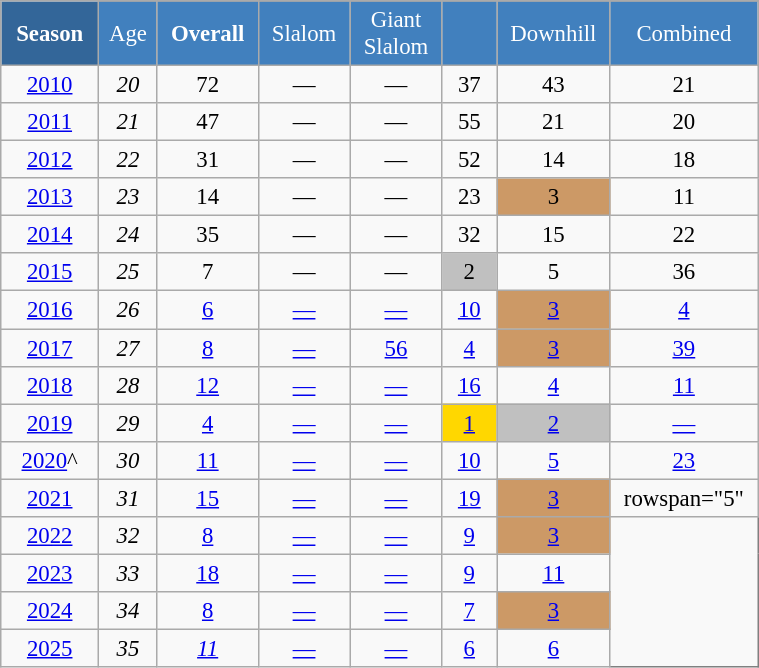<table class="wikitable"  style="font-size:95%; text-align:center; border:gray solid 1px; width:40%;">
<tr style="background:#369; color:white;">
<td rowspan="2" style="width:6%;"><strong>Season</strong></td>
</tr>
<tr style="background:#4180be; color:white;">
<td style="width:3%;">Age</td>
<td style="width:5%;"><strong>Overall</strong></td>
<td style="width:5%;">Slalom</td>
<td style="width:5%;">Giant<br>Slalom</td>
<td style="width:5%;"></td>
<td style="width:5%;">Downhill</td>
<td style="width:5%;">Combined</td>
</tr>
<tr>
<td><a href='#'>2010</a></td>
<td><em>20</em></td>
<td>72</td>
<td>—</td>
<td>—</td>
<td>37</td>
<td>43</td>
<td>21</td>
</tr>
<tr>
<td><a href='#'>2011</a></td>
<td><em>21</em></td>
<td>47</td>
<td>—</td>
<td>—</td>
<td>55</td>
<td>21</td>
<td>20</td>
</tr>
<tr>
<td><a href='#'>2012</a></td>
<td><em>22</em></td>
<td>31</td>
<td>—</td>
<td>—</td>
<td>52</td>
<td>14</td>
<td>18</td>
</tr>
<tr>
<td><a href='#'>2013</a></td>
<td><em>23</em></td>
<td>14</td>
<td>—</td>
<td>—</td>
<td>23</td>
<td bgcolor="cc9966">3</td>
<td>11</td>
</tr>
<tr>
<td><a href='#'>2014</a></td>
<td><em>24</em></td>
<td>35</td>
<td>—</td>
<td>—</td>
<td>32</td>
<td>15</td>
<td>22</td>
</tr>
<tr>
<td><a href='#'>2015</a></td>
<td><em>25</em></td>
<td>7</td>
<td>—</td>
<td>—</td>
<td style="background:silver;">2</td>
<td>5</td>
<td>36</td>
</tr>
<tr>
<td><a href='#'>2016</a></td>
<td><em>26</em></td>
<td><a href='#'>6</a></td>
<td><a href='#'>—</a></td>
<td><a href='#'>—</a></td>
<td><a href='#'>10</a></td>
<td bgcolor="cc9966"><a href='#'>3</a></td>
<td><a href='#'>4</a></td>
</tr>
<tr>
<td><a href='#'>2017</a></td>
<td><em>27</em></td>
<td><a href='#'>8</a></td>
<td><a href='#'>—</a></td>
<td><a href='#'>56</a></td>
<td><a href='#'>4</a></td>
<td bgcolor="cc9966"><a href='#'>3</a></td>
<td><a href='#'>39</a></td>
</tr>
<tr>
<td><a href='#'>2018</a></td>
<td><em>28</em></td>
<td><a href='#'>12</a></td>
<td><a href='#'>—</a></td>
<td><a href='#'>—</a></td>
<td><a href='#'>16</a></td>
<td><a href='#'>4</a></td>
<td><a href='#'>11</a></td>
</tr>
<tr>
<td><a href='#'>2019</a></td>
<td><em>29</em></td>
<td><a href='#'>4</a></td>
<td><a href='#'>—</a></td>
<td><a href='#'>—</a></td>
<td style="background:gold;"><a href='#'>1</a></td>
<td style="background:silver;"><a href='#'>2</a></td>
<td><a href='#'>—</a></td>
</tr>
<tr>
<td><a href='#'>2020</a>^</td>
<td><em>30</em></td>
<td><a href='#'>11</a></td>
<td><a href='#'>—</a></td>
<td><a href='#'>—</a></td>
<td><a href='#'>10</a></td>
<td><a href='#'>5</a></td>
<td><a href='#'>23</a></td>
</tr>
<tr>
<td><a href='#'>2021</a></td>
<td><em>31</em></td>
<td><a href='#'>15</a></td>
<td><a href='#'>—</a></td>
<td><a href='#'>—</a></td>
<td><a href='#'>19</a></td>
<td style="background:#c96;"><a href='#'>3</a></td>
<td>rowspan="5" </td>
</tr>
<tr>
<td><a href='#'>2022</a></td>
<td><em>32</em></td>
<td><a href='#'>8</a></td>
<td><a href='#'>—</a></td>
<td><a href='#'>—</a></td>
<td><a href='#'>9</a></td>
<td style="background:#c96;"><a href='#'>3</a></td>
</tr>
<tr>
<td><a href='#'>2023</a></td>
<td><em>33</em></td>
<td><a href='#'>18</a></td>
<td><a href='#'>—</a></td>
<td><a href='#'>—</a></td>
<td><a href='#'>9</a></td>
<td><a href='#'>11</a></td>
</tr>
<tr>
<td><a href='#'>2024</a></td>
<td><em>34</em></td>
<td><a href='#'>8</a></td>
<td><a href='#'>—</a></td>
<td><a href='#'>—</a></td>
<td><a href='#'>7</a></td>
<td style="background:#c96;"><a href='#'>3</a></td>
</tr>
<tr>
<td><a href='#'>2025</a></td>
<td><em>35</em></td>
<td><a href='#'><em>11</em></a></td>
<td><a href='#'>—</a></td>
<td><a href='#'>—</a></td>
<td><a href='#'>6</a></td>
<td><a href='#'>6</a></td>
</tr>
</table>
